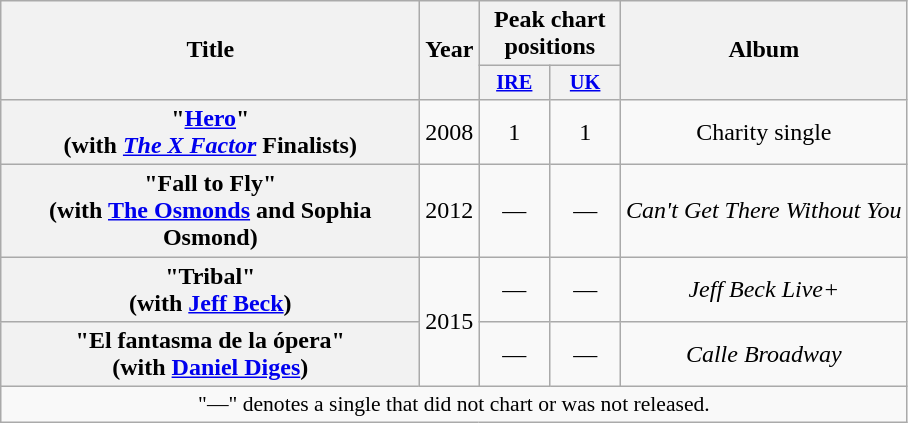<table class="wikitable plainrowheaders" style="text-align:center;">
<tr>
<th scope="col" rowspan="2" style="width:17em;">Title</th>
<th scope="col" rowspan="2" style="width:1em;">Year</th>
<th scope="col" colspan="2">Peak chart positions</th>
<th scope="col" rowspan="2">Album</th>
</tr>
<tr>
<th scope="col" style="width:3em;font-size:85%;"><a href='#'>IRE</a><br></th>
<th scope="col" style="width:3em;font-size:85%;"><a href='#'>UK</a><br></th>
</tr>
<tr>
<th scope="row">"<a href='#'>Hero</a>"<br><span>(with <em><a href='#'>The X Factor</a></em> Finalists)</span></th>
<td>2008</td>
<td>1</td>
<td>1</td>
<td>Charity single</td>
</tr>
<tr>
<th scope="row">"Fall to Fly"<br><span>(with <a href='#'>The Osmonds</a> and Sophia Osmond)</span></th>
<td>2012</td>
<td>—</td>
<td>—</td>
<td><em>Can't Get There Without You</em></td>
</tr>
<tr>
<th scope="row">"Tribal"<br><span>(with <a href='#'>Jeff Beck</a>)</span></th>
<td rowspan="2">2015</td>
<td>—</td>
<td>—</td>
<td><em>Jeff Beck Live+</em></td>
</tr>
<tr>
<th scope="row">"El fantasma de la ópera"<br><span>(with <a href='#'>Daniel Diges</a>)</span></th>
<td>—</td>
<td>—</td>
<td><em>Calle Broadway</em></td>
</tr>
<tr>
<td colspan="14"  style="text-align:center; font-size:90%;">"—" denotes a single that did not chart or was not released.</td>
</tr>
</table>
